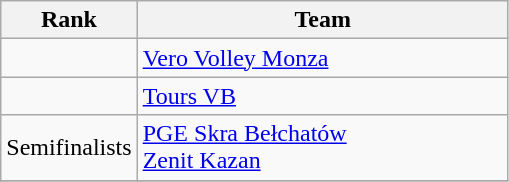<table class="wikitable" style="text-align:center">
<tr>
<th width=40>Rank</th>
<th width=240>Team</th>
</tr>
<tr>
<td></td>
<td align=left> <a href='#'>Vero Volley Monza</a></td>
</tr>
<tr>
<td></td>
<td align=left> <a href='#'>Tours VB</a></td>
</tr>
<tr>
<td>Semifinalists</td>
<td align=left> <a href='#'>PGE Skra Bełchatów</a><br>  <a href='#'>Zenit Kazan</a></td>
</tr>
<tr>
</tr>
</table>
